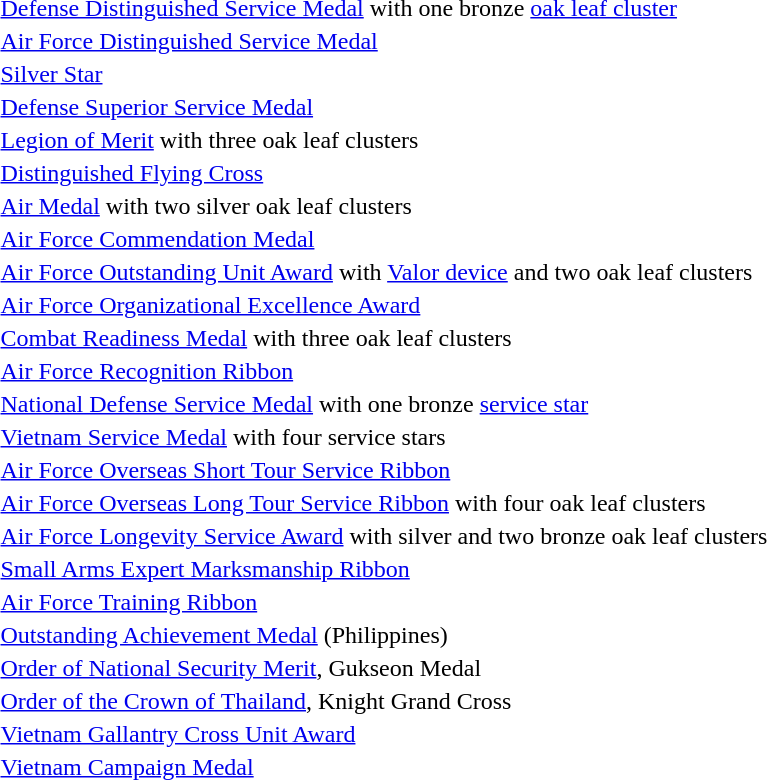<table>
<tr>
<td></td>
<td><a href='#'>Defense Distinguished Service Medal</a> with one bronze <a href='#'>oak leaf cluster</a></td>
</tr>
<tr>
<td></td>
<td><a href='#'>Air Force Distinguished Service Medal</a></td>
</tr>
<tr>
<td></td>
<td><a href='#'>Silver Star</a></td>
</tr>
<tr>
<td></td>
<td><a href='#'>Defense Superior Service Medal</a></td>
</tr>
<tr>
<td><span></span><span></span><span></span></td>
<td><a href='#'>Legion of Merit</a> with three oak leaf clusters</td>
</tr>
<tr>
<td></td>
<td><a href='#'>Distinguished Flying Cross</a></td>
</tr>
<tr>
<td><span></span><span></span></td>
<td><a href='#'>Air Medal</a> with two silver oak leaf clusters</td>
</tr>
<tr>
<td></td>
<td><a href='#'>Air Force Commendation Medal</a></td>
</tr>
<tr>
<td></td>
<td><a href='#'>Air Force Outstanding Unit Award</a> with <a href='#'>Valor device</a> and two oak leaf clusters</td>
</tr>
<tr>
<td></td>
<td><a href='#'>Air Force Organizational Excellence Award</a></td>
</tr>
<tr>
<td><span></span><span></span><span></span></td>
<td><a href='#'>Combat Readiness Medal</a> with three oak leaf clusters</td>
</tr>
<tr>
<td></td>
<td><a href='#'>Air Force Recognition Ribbon</a></td>
</tr>
<tr>
<td></td>
<td><a href='#'>National Defense Service Medal</a> with one bronze <a href='#'>service star</a></td>
</tr>
<tr>
<td></td>
<td><a href='#'>Vietnam Service Medal</a> with four service stars</td>
</tr>
<tr>
<td></td>
<td><a href='#'>Air Force Overseas Short Tour Service Ribbon</a></td>
</tr>
<tr>
<td><span></span><span></span><span></span><span></span></td>
<td><a href='#'>Air Force Overseas Long Tour Service Ribbon</a> with four oak leaf clusters</td>
</tr>
<tr>
<td><span></span><span></span><span></span></td>
<td><a href='#'>Air Force Longevity Service Award</a> with silver and two bronze oak leaf clusters</td>
</tr>
<tr>
<td></td>
<td><a href='#'>Small Arms Expert Marksmanship Ribbon</a></td>
</tr>
<tr>
<td></td>
<td><a href='#'>Air Force Training Ribbon</a></td>
</tr>
<tr>
<td></td>
<td><a href='#'>Outstanding Achievement Medal</a> (Philippines)</td>
</tr>
<tr>
<td></td>
<td><a href='#'>Order of National Security Merit</a>, Gukseon Medal</td>
</tr>
<tr>
<td></td>
<td><a href='#'>Order of the Crown of Thailand</a>, Knight Grand Cross</td>
</tr>
<tr>
<td></td>
<td><a href='#'>Vietnam Gallantry Cross Unit Award</a></td>
</tr>
<tr>
<td></td>
<td><a href='#'>Vietnam Campaign Medal</a></td>
</tr>
</table>
